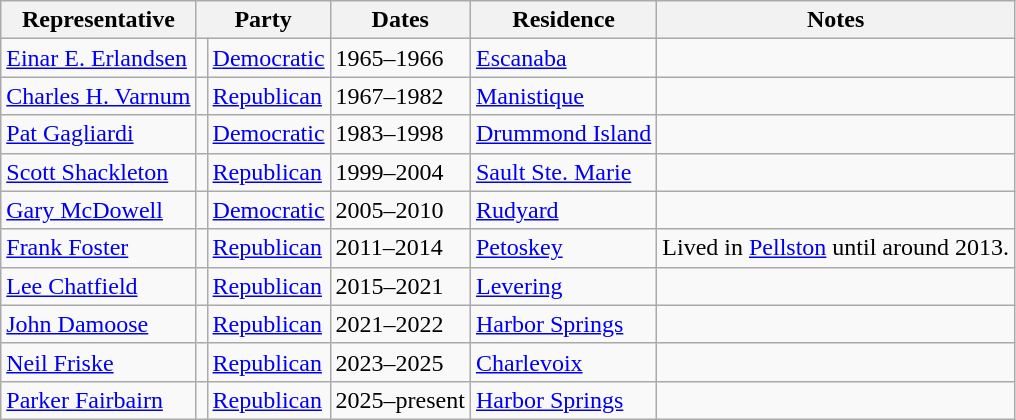<table class=wikitable>
<tr valign=bottom>
<th>Representative</th>
<th colspan="2">Party</th>
<th>Dates</th>
<th>Residence</th>
<th>Notes</th>
</tr>
<tr>
<td><a href='#'>Einar E. Erlandsen</a></td>
<td bgcolor=></td>
<td><a href='#'>Democratic</a></td>
<td>1965–1966</td>
<td><a href='#'>Escanaba</a></td>
<td></td>
</tr>
<tr>
<td><a href='#'>Charles H. Varnum</a></td>
<td bgcolor=></td>
<td><a href='#'>Republican</a></td>
<td>1967–1982</td>
<td><a href='#'>Manistique</a></td>
<td></td>
</tr>
<tr>
<td><a href='#'>Pat Gagliardi</a></td>
<td bgcolor=></td>
<td><a href='#'>Democratic</a></td>
<td>1983–1998</td>
<td><a href='#'>Drummond Island</a></td>
<td></td>
</tr>
<tr>
<td><a href='#'>Scott Shackleton</a></td>
<td bgcolor=></td>
<td><a href='#'>Republican</a></td>
<td>1999–2004</td>
<td><a href='#'>Sault Ste. Marie</a></td>
<td></td>
</tr>
<tr>
<td><a href='#'>Gary McDowell</a></td>
<td bgcolor=></td>
<td><a href='#'>Democratic</a></td>
<td>2005–2010</td>
<td><a href='#'>Rudyard</a></td>
<td></td>
</tr>
<tr>
<td><a href='#'>Frank Foster</a></td>
<td bgcolor=></td>
<td><a href='#'>Republican</a></td>
<td>2011–2014</td>
<td><a href='#'>Petoskey</a></td>
<td>Lived in <a href='#'>Pellston</a> until around 2013.</td>
</tr>
<tr>
<td><a href='#'>Lee Chatfield</a></td>
<td bgcolor=></td>
<td><a href='#'>Republican</a></td>
<td>2015–2021</td>
<td><a href='#'>Levering</a></td>
<td></td>
</tr>
<tr>
<td><a href='#'>John Damoose</a></td>
<td bgcolor=></td>
<td><a href='#'>Republican</a></td>
<td>2021–2022</td>
<td><a href='#'>Harbor Springs</a></td>
<td></td>
</tr>
<tr>
<td><a href='#'>Neil Friske</a></td>
<td bgcolor=></td>
<td><a href='#'>Republican</a></td>
<td>2023–2025</td>
<td><a href='#'>Charlevoix</a></td>
<td></td>
</tr>
<tr>
<td><a href='#'>Parker Fairbairn</a></td>
<td bgcolor=></td>
<td><a href='#'>Republican</a></td>
<td>2025–present</td>
<td><a href='#'>Harbor Springs</a></td>
<td></td>
</tr>
</table>
